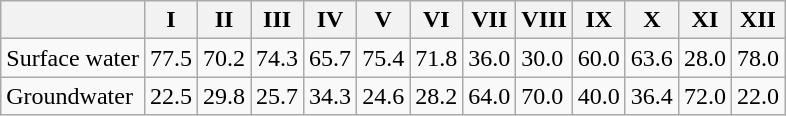<table class="wikitable">
<tr>
<th></th>
<th>I</th>
<th>II</th>
<th>III</th>
<th>IV</th>
<th>V</th>
<th>VI</th>
<th>VII</th>
<th>VIII</th>
<th>IX</th>
<th>X</th>
<th>XI</th>
<th>XII</th>
</tr>
<tr>
<td>Surface water</td>
<td>77.5</td>
<td>70.2</td>
<td>74.3</td>
<td>65.7</td>
<td>75.4</td>
<td>71.8</td>
<td>36.0</td>
<td>30.0</td>
<td>60.0</td>
<td>63.6</td>
<td>28.0</td>
<td>78.0</td>
</tr>
<tr>
<td>Groundwater</td>
<td>22.5</td>
<td>29.8</td>
<td>25.7</td>
<td>34.3</td>
<td>24.6</td>
<td>28.2</td>
<td>64.0</td>
<td>70.0</td>
<td>40.0</td>
<td>36.4</td>
<td>72.0</td>
<td>22.0</td>
</tr>
</table>
